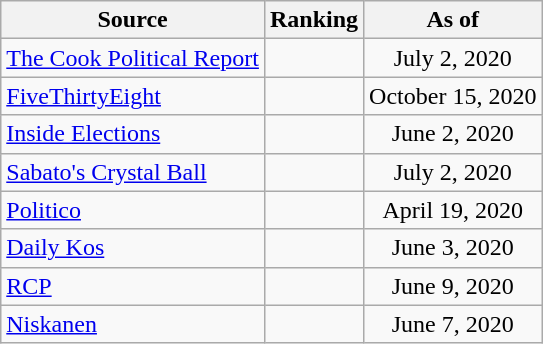<table class="wikitable" style="text-align:center">
<tr>
<th>Source</th>
<th>Ranking</th>
<th>As of</th>
</tr>
<tr>
<td align=left><a href='#'>The Cook Political Report</a></td>
<td></td>
<td>July 2, 2020</td>
</tr>
<tr>
<td align=left><a href='#'>FiveThirtyEight</a></td>
<td></td>
<td>October 15, 2020</td>
</tr>
<tr>
<td align=left><a href='#'>Inside Elections</a></td>
<td></td>
<td>June 2, 2020</td>
</tr>
<tr>
<td align=left><a href='#'>Sabato's Crystal Ball</a></td>
<td></td>
<td>July 2, 2020</td>
</tr>
<tr>
<td align="left"><a href='#'>Politico</a></td>
<td></td>
<td>April 19, 2020</td>
</tr>
<tr>
<td align="left"><a href='#'>Daily Kos</a></td>
<td></td>
<td>June 3, 2020</td>
</tr>
<tr>
<td align="left"><a href='#'>RCP</a></td>
<td></td>
<td>June 9, 2020</td>
</tr>
<tr>
<td align="left"><a href='#'>Niskanen</a></td>
<td></td>
<td>June 7, 2020</td>
</tr>
</table>
